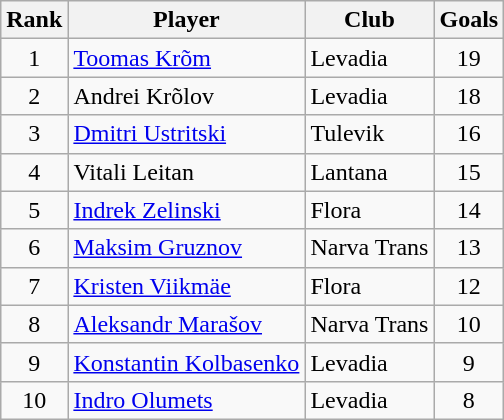<table class="wikitable">
<tr>
<th>Rank</th>
<th>Player</th>
<th>Club</th>
<th>Goals</th>
</tr>
<tr>
<td align=center>1</td>
<td> <a href='#'>Toomas Krõm</a></td>
<td>Levadia</td>
<td align=center>19</td>
</tr>
<tr>
<td align=center>2</td>
<td> Andrei Krõlov</td>
<td>Levadia</td>
<td align=center>18</td>
</tr>
<tr>
<td align=center>3</td>
<td> <a href='#'>Dmitri Ustritski</a></td>
<td>Tulevik</td>
<td align=center>16</td>
</tr>
<tr>
<td align=center>4</td>
<td> Vitali Leitan</td>
<td>Lantana</td>
<td align=center>15</td>
</tr>
<tr>
<td align=center>5</td>
<td> <a href='#'>Indrek Zelinski</a></td>
<td>Flora</td>
<td align=center>14</td>
</tr>
<tr>
<td align=center>6</td>
<td> <a href='#'>Maksim Gruznov</a></td>
<td>Narva Trans</td>
<td align=center>13</td>
</tr>
<tr>
<td align=center>7</td>
<td> <a href='#'>Kristen Viikmäe</a></td>
<td>Flora</td>
<td align=center>12</td>
</tr>
<tr>
<td align=center>8</td>
<td> <a href='#'>Aleksandr Marašov</a></td>
<td>Narva Trans</td>
<td align=center>10</td>
</tr>
<tr>
<td align=center>9</td>
<td> <a href='#'>Konstantin Kolbasenko</a></td>
<td>Levadia</td>
<td align=center>9</td>
</tr>
<tr>
<td align=center>10</td>
<td> <a href='#'>Indro Olumets</a></td>
<td>Levadia</td>
<td align=center>8</td>
</tr>
</table>
